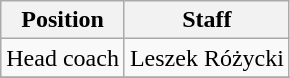<table class=wikitable>
<tr>
<th>Position</th>
<th>Staff</th>
</tr>
<tr>
<td>Head coach</td>
<td> Leszek Różycki</td>
</tr>
<tr>
</tr>
</table>
